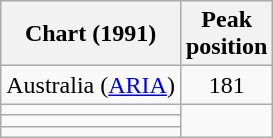<table class="wikitable sortable plainrowheaders">
<tr>
<th scope="col">Chart (1991)</th>
<th scope="col">Peak<br>position</th>
</tr>
<tr>
<td>Australia (<a href='#'>ARIA</a>)</td>
<td align="center">181</td>
</tr>
<tr>
<td></td>
</tr>
<tr>
<td></td>
</tr>
<tr>
<td></td>
</tr>
</table>
